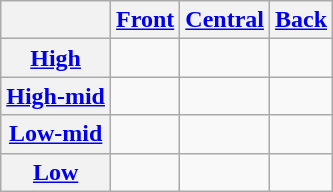<table class="wikitable" style="text-align:center">
<tr>
<th></th>
<th><a href='#'>Front</a></th>
<th><a href='#'>Central</a></th>
<th><a href='#'>Back</a></th>
</tr>
<tr>
<th><a href='#'>High</a></th>
<td align="center"></td>
<td align="center"></td>
<td align="center"></td>
</tr>
<tr>
<th><a href='#'>High-mid</a></th>
<td align="center"></td>
<td></td>
<td align="center"></td>
</tr>
<tr>
<th><a href='#'>Low-mid</a></th>
<td></td>
<td></td>
<td></td>
</tr>
<tr>
<th><a href='#'>Low</a></th>
<td></td>
<td align="center"></td>
<td></td>
</tr>
</table>
